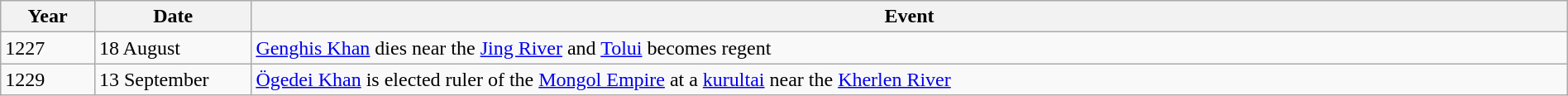<table class="wikitable" style="width:100%;">
<tr>
<th style="width:6%">Year</th>
<th style="width:10%">Date</th>
<th>Event</th>
</tr>
<tr>
<td>1227</td>
<td>18 August</td>
<td><a href='#'>Genghis Khan</a> dies near the <a href='#'>Jing River</a> and <a href='#'>Tolui</a> becomes regent</td>
</tr>
<tr>
<td>1229</td>
<td>13 September</td>
<td><a href='#'>Ögedei Khan</a> is elected ruler of the <a href='#'>Mongol Empire</a> at a <a href='#'>kurultai</a> near the <a href='#'>Kherlen River</a></td>
</tr>
</table>
